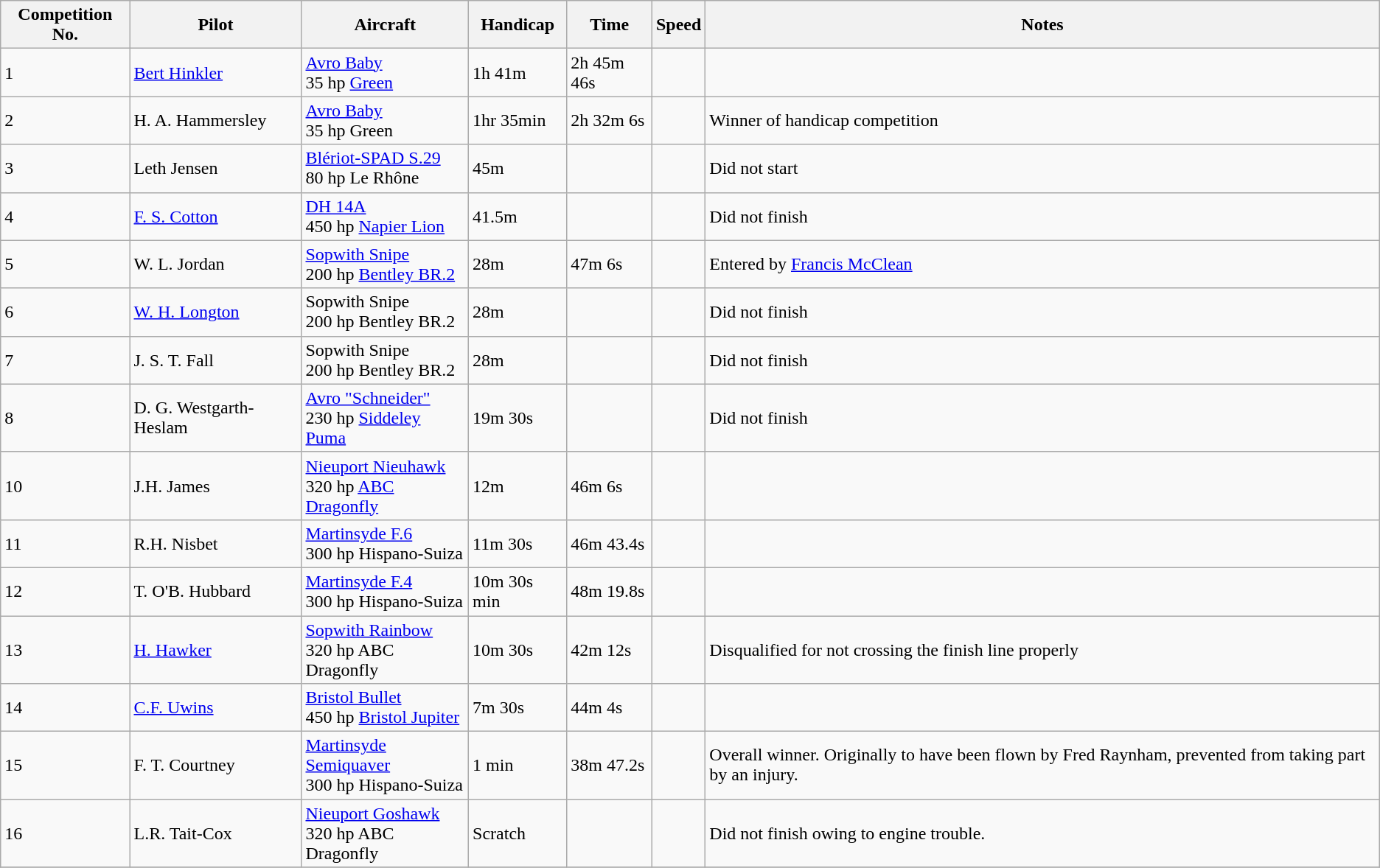<table class="wikitable">
<tr>
<th>Competition No.</th>
<th>Pilot</th>
<th>Aircraft</th>
<th>Handicap</th>
<th>Time</th>
<th>Speed</th>
<th>Notes</th>
</tr>
<tr>
<td>1</td>
<td><a href='#'>Bert Hinkler</a></td>
<td><a href='#'>Avro Baby</a><br>35 hp <a href='#'>Green</a></td>
<td>1h 41m</td>
<td>2h 45m 46s</td>
<td></td>
<td></td>
</tr>
<tr>
<td>2</td>
<td>H. A. Hammersley</td>
<td><a href='#'>Avro Baby</a><br>35 hp Green</td>
<td>1hr 35min</td>
<td>2h 32m 6s</td>
<td></td>
<td>Winner of handicap competition</td>
</tr>
<tr>
<td>3</td>
<td>Leth Jensen</td>
<td><a href='#'>Blériot-SPAD S.29</a><br>80 hp Le Rhône</td>
<td>45m</td>
<td></td>
<td></td>
<td>Did not start</td>
</tr>
<tr>
<td>4</td>
<td><a href='#'>F. S. Cotton</a></td>
<td><a href='#'>DH 14A</a><br>450 hp <a href='#'>Napier Lion</a></td>
<td>41.5m</td>
<td></td>
<td></td>
<td>Did not finish</td>
</tr>
<tr>
<td>5</td>
<td>W. L. Jordan</td>
<td><a href='#'>Sopwith Snipe</a><br>200 hp <a href='#'>Bentley BR.2</a></td>
<td>28m</td>
<td>47m 6s</td>
<td></td>
<td>Entered by <a href='#'>Francis McClean</a></td>
</tr>
<tr>
<td>6</td>
<td><a href='#'>W. H. Longton</a></td>
<td>Sopwith Snipe<br>200 hp Bentley BR.2</td>
<td>28m</td>
<td></td>
<td></td>
<td>Did not finish</td>
</tr>
<tr>
<td>7</td>
<td>J. S. T. Fall</td>
<td>Sopwith Snipe<br>200 hp Bentley BR.2</td>
<td>28m</td>
<td></td>
<td></td>
<td>Did not finish</td>
</tr>
<tr>
<td>8</td>
<td>D. G. Westgarth-Heslam</td>
<td><a href='#'>Avro "Schneider"</a><br>230 hp <a href='#'>Siddeley Puma</a></td>
<td>19m 30s</td>
<td></td>
<td></td>
<td>Did not finish</td>
</tr>
<tr>
<td>10</td>
<td>J.H. James</td>
<td><a href='#'>Nieuport Nieuhawk</a><br>320 hp <a href='#'>ABC Dragonfly</a></td>
<td>12m</td>
<td>46m 6s</td>
<td></td>
<td></td>
</tr>
<tr>
<td>11</td>
<td>R.H. Nisbet</td>
<td><a href='#'>Martinsyde F.6</a><br>300 hp Hispano-Suiza</td>
<td>11m 30s</td>
<td>46m 43.4s</td>
<td></td>
<td></td>
</tr>
<tr>
<td>12</td>
<td>T. O'B. Hubbard</td>
<td><a href='#'>Martinsyde F.4</a><br>300 hp Hispano-Suiza</td>
<td>10m 30s min</td>
<td>48m 19.8s</td>
<td></td>
<td></td>
</tr>
<tr>
<td>13</td>
<td><a href='#'>H. Hawker</a></td>
<td><a href='#'>Sopwith Rainbow</a><br>320 hp ABC Dragonfly</td>
<td>10m 30s</td>
<td>42m 12s</td>
<td></td>
<td>Disqualified for not crossing the finish line properly</td>
</tr>
<tr>
<td>14</td>
<td><a href='#'>C.F. Uwins</a></td>
<td><a href='#'>Bristol Bullet</a><br>450 hp <a href='#'>Bristol Jupiter</a></td>
<td>7m 30s</td>
<td>44m 4s</td>
<td></td>
<td></td>
</tr>
<tr>
<td>15</td>
<td>F. T. Courtney</td>
<td><a href='#'>Martinsyde Semiquaver</a><br>300 hp Hispano-Suiza</td>
<td>1 min</td>
<td>38m 47.2s</td>
<td></td>
<td>Overall winner. Originally to have been flown by Fred Raynham, prevented from taking part by an injury.</td>
</tr>
<tr>
<td>16</td>
<td>L.R. Tait-Cox</td>
<td><a href='#'>Nieuport Goshawk</a><br>320 hp ABC Dragonfly</td>
<td>Scratch</td>
<td></td>
<td></td>
<td>Did not finish owing to engine trouble.</td>
</tr>
<tr>
</tr>
</table>
